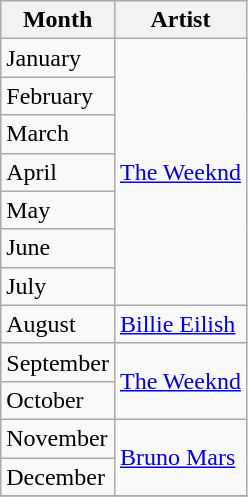<table class="wikitable sortable plainrowheaders">
<tr>
<th>Month</th>
<th>Artist</th>
</tr>
<tr>
<td>January</td>
<td rowspan="7"><a href='#'>The Weeknd</a></td>
</tr>
<tr>
<td>February</td>
</tr>
<tr>
<td>March</td>
</tr>
<tr>
<td>April</td>
</tr>
<tr>
<td>May</td>
</tr>
<tr>
<td>June</td>
</tr>
<tr>
<td>July</td>
</tr>
<tr>
<td>August</td>
<td><a href='#'>Billie Eilish</a></td>
</tr>
<tr>
<td>September</td>
<td rowspan="2"><a href='#'>The Weeknd</a></td>
</tr>
<tr>
<td>October</td>
</tr>
<tr>
<td>November</td>
<td rowspan="2"><a href='#'>Bruno Mars</a></td>
</tr>
<tr>
<td>December</td>
</tr>
<tr>
</tr>
</table>
